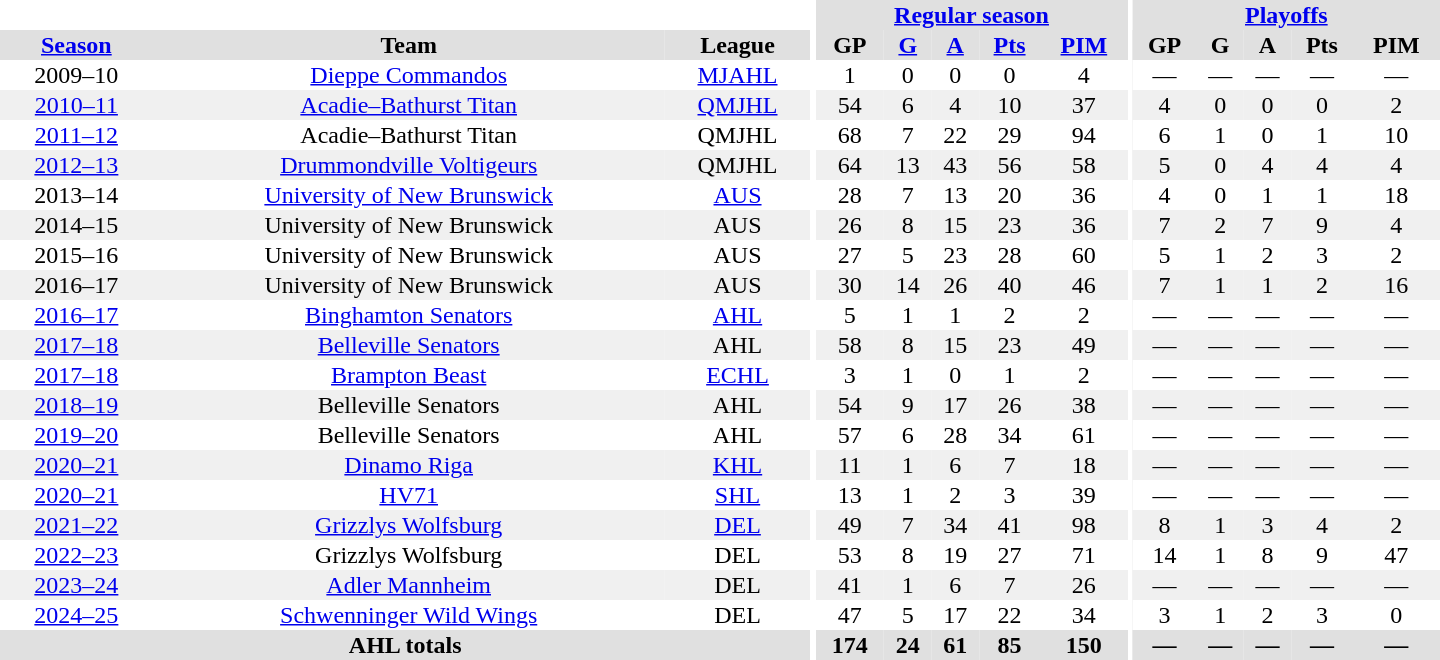<table border="0" cellpadding="1" cellspacing="0" style="text-align:center; width:60em">
<tr bgcolor="#e0e0e0">
<th colspan="3" bgcolor="#ffffff"></th>
<th rowspan="99" bgcolor="#ffffff"></th>
<th colspan="5"><a href='#'>Regular season</a></th>
<th rowspan="99" bgcolor="#ffffff"></th>
<th colspan="5"><a href='#'>Playoffs</a></th>
</tr>
<tr bgcolor="#e0e0e0">
<th><a href='#'>Season</a></th>
<th>Team</th>
<th>League</th>
<th>GP</th>
<th><a href='#'>G</a></th>
<th><a href='#'>A</a></th>
<th><a href='#'>Pts</a></th>
<th><a href='#'>PIM</a></th>
<th>GP</th>
<th>G</th>
<th>A</th>
<th>Pts</th>
<th>PIM</th>
</tr>
<tr>
<td>2009–10</td>
<td><a href='#'>Dieppe Commandos</a></td>
<td><a href='#'>MJAHL</a></td>
<td>1</td>
<td>0</td>
<td>0</td>
<td>0</td>
<td>4</td>
<td>—</td>
<td>—</td>
<td>—</td>
<td>—</td>
<td>—</td>
</tr>
<tr bgcolor="#f0f0f0">
<td><a href='#'>2010–11</a></td>
<td><a href='#'>Acadie–Bathurst Titan</a></td>
<td><a href='#'>QMJHL</a></td>
<td>54</td>
<td>6</td>
<td>4</td>
<td>10</td>
<td>37</td>
<td>4</td>
<td>0</td>
<td>0</td>
<td>0</td>
<td>2</td>
</tr>
<tr>
<td><a href='#'>2011–12</a></td>
<td>Acadie–Bathurst Titan</td>
<td>QMJHL</td>
<td>68</td>
<td>7</td>
<td>22</td>
<td>29</td>
<td>94</td>
<td>6</td>
<td>1</td>
<td>0</td>
<td>1</td>
<td>10</td>
</tr>
<tr bgcolor="#f0f0f0">
<td><a href='#'>2012–13</a></td>
<td><a href='#'>Drummondville Voltigeurs</a></td>
<td>QMJHL</td>
<td>64</td>
<td>13</td>
<td>43</td>
<td>56</td>
<td>58</td>
<td>5</td>
<td>0</td>
<td>4</td>
<td>4</td>
<td>4</td>
</tr>
<tr>
<td>2013–14</td>
<td><a href='#'>University of New Brunswick</a></td>
<td><a href='#'>AUS</a></td>
<td>28</td>
<td>7</td>
<td>13</td>
<td>20</td>
<td>36</td>
<td>4</td>
<td>0</td>
<td>1</td>
<td>1</td>
<td>18</td>
</tr>
<tr bgcolor="#f0f0f0">
<td>2014–15</td>
<td>University of New Brunswick</td>
<td>AUS</td>
<td>26</td>
<td>8</td>
<td>15</td>
<td>23</td>
<td>36</td>
<td>7</td>
<td>2</td>
<td>7</td>
<td>9</td>
<td>4</td>
</tr>
<tr>
<td>2015–16</td>
<td>University of New Brunswick</td>
<td>AUS</td>
<td>27</td>
<td>5</td>
<td>23</td>
<td>28</td>
<td>60</td>
<td>5</td>
<td>1</td>
<td>2</td>
<td>3</td>
<td>2</td>
</tr>
<tr bgcolor="#f0f0f0">
<td>2016–17</td>
<td>University of New Brunswick</td>
<td>AUS</td>
<td>30</td>
<td>14</td>
<td>26</td>
<td>40</td>
<td>46</td>
<td>7</td>
<td>1</td>
<td>1</td>
<td>2</td>
<td>16</td>
</tr>
<tr>
<td><a href='#'>2016–17</a></td>
<td><a href='#'>Binghamton Senators</a></td>
<td><a href='#'>AHL</a></td>
<td>5</td>
<td>1</td>
<td>1</td>
<td>2</td>
<td>2</td>
<td>—</td>
<td>—</td>
<td>—</td>
<td>—</td>
<td>—</td>
</tr>
<tr bgcolor="#f0f0f0">
<td><a href='#'>2017–18</a></td>
<td><a href='#'>Belleville Senators</a></td>
<td>AHL</td>
<td>58</td>
<td>8</td>
<td>15</td>
<td>23</td>
<td>49</td>
<td>—</td>
<td>—</td>
<td>—</td>
<td>—</td>
<td>—</td>
</tr>
<tr>
<td><a href='#'>2017–18</a></td>
<td><a href='#'>Brampton Beast</a></td>
<td><a href='#'>ECHL</a></td>
<td>3</td>
<td>1</td>
<td>0</td>
<td>1</td>
<td>2</td>
<td>—</td>
<td>—</td>
<td>—</td>
<td>—</td>
<td>—</td>
</tr>
<tr bgcolor="#f0f0f0">
<td><a href='#'>2018–19</a></td>
<td>Belleville Senators</td>
<td>AHL</td>
<td>54</td>
<td>9</td>
<td>17</td>
<td>26</td>
<td>38</td>
<td>—</td>
<td>—</td>
<td>—</td>
<td>—</td>
<td>—</td>
</tr>
<tr>
<td><a href='#'>2019–20</a></td>
<td>Belleville Senators</td>
<td>AHL</td>
<td>57</td>
<td>6</td>
<td>28</td>
<td>34</td>
<td>61</td>
<td>—</td>
<td>—</td>
<td>—</td>
<td>—</td>
<td>—</td>
</tr>
<tr bgcolor="#f0f0f0">
<td><a href='#'>2020–21</a></td>
<td><a href='#'>Dinamo Riga</a></td>
<td><a href='#'>KHL</a></td>
<td>11</td>
<td>1</td>
<td>6</td>
<td>7</td>
<td>18</td>
<td>—</td>
<td>—</td>
<td>—</td>
<td>—</td>
<td>—</td>
</tr>
<tr>
<td><a href='#'>2020–21</a></td>
<td><a href='#'>HV71</a></td>
<td><a href='#'>SHL</a></td>
<td>13</td>
<td>1</td>
<td>2</td>
<td>3</td>
<td>39</td>
<td>—</td>
<td>—</td>
<td>—</td>
<td>—</td>
<td>—</td>
</tr>
<tr bgcolor="#f0f0f0">
<td><a href='#'>2021–22</a></td>
<td><a href='#'>Grizzlys Wolfsburg</a></td>
<td><a href='#'>DEL</a></td>
<td>49</td>
<td>7</td>
<td>34</td>
<td>41</td>
<td>98</td>
<td>8</td>
<td>1</td>
<td>3</td>
<td>4</td>
<td>2</td>
</tr>
<tr>
<td><a href='#'>2022–23</a></td>
<td>Grizzlys Wolfsburg</td>
<td>DEL</td>
<td>53</td>
<td>8</td>
<td>19</td>
<td>27</td>
<td>71</td>
<td>14</td>
<td>1</td>
<td>8</td>
<td>9</td>
<td>47</td>
</tr>
<tr bgcolor="#f0f0f0">
<td><a href='#'>2023–24</a></td>
<td><a href='#'>Adler Mannheim</a></td>
<td>DEL</td>
<td>41</td>
<td>1</td>
<td>6</td>
<td>7</td>
<td>26</td>
<td>—</td>
<td>—</td>
<td>—</td>
<td>—</td>
<td>—</td>
</tr>
<tr>
<td><a href='#'>2024–25</a></td>
<td><a href='#'>Schwenninger Wild Wings</a></td>
<td>DEL</td>
<td>47</td>
<td>5</td>
<td>17</td>
<td>22</td>
<td>34</td>
<td>3</td>
<td>1</td>
<td>2</td>
<td>3</td>
<td>0</td>
</tr>
<tr bgcolor="#e0e0e0">
<th colspan="3">AHL totals</th>
<th>174</th>
<th>24</th>
<th>61</th>
<th>85</th>
<th>150</th>
<th>—</th>
<th>—</th>
<th>—</th>
<th>—</th>
<th>—</th>
</tr>
</table>
